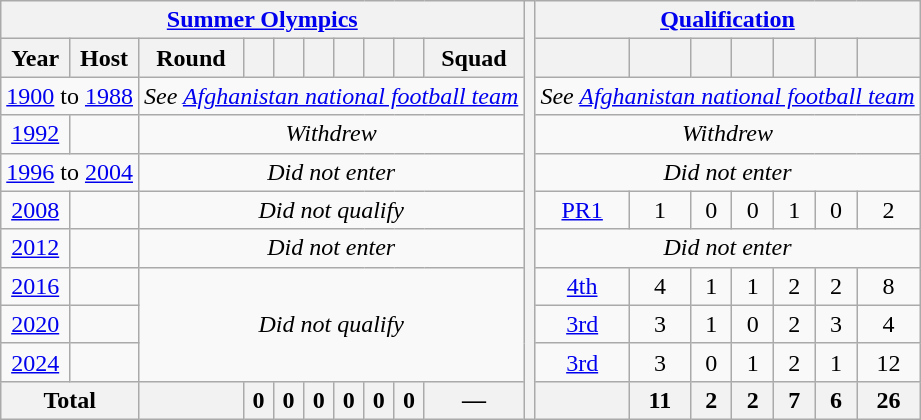<table class="wikitable" style="text-align: center;font-size:100%;">
<tr>
<th colspan="10"><a href='#'>Summer Olympics</a></th>
<th rowspan="12"></th>
<th colspan="7"><a href='#'>Qualification</a></th>
</tr>
<tr>
<th>Year</th>
<th>Host</th>
<th>Round</th>
<th></th>
<th></th>
<th></th>
<th></th>
<th></th>
<th></th>
<th>Squad</th>
<th></th>
<th></th>
<th></th>
<th></th>
<th></th>
<th></th>
<th></th>
</tr>
<tr>
<td colspan="2"><a href='#'>1900</a> to <a href='#'>1988</a></td>
<td colspan="8"><em>See <a href='#'>Afghanistan national football team</a></em></td>
<td colspan="7"><em>See <a href='#'>Afghanistan national football team</a></em></td>
</tr>
<tr>
<td><a href='#'>1992</a></td>
<td align=left></td>
<td colspan="8"><em>Withdrew</em></td>
<td colspan="7"><em>Withdrew</em></td>
</tr>
<tr>
<td colspan="2"><a href='#'>1996</a> to <a href='#'>2004</a></td>
<td colspan="8"><em>Did not enter</em></td>
<td colspan="7"><em>Did not enter</em></td>
</tr>
<tr>
<td><a href='#'>2008</a></td>
<td align=left></td>
<td colspan="8"><em>Did not qualify</em></td>
<td><a href='#'>PR1</a></td>
<td>1</td>
<td>0</td>
<td>0</td>
<td>1</td>
<td>0</td>
<td>2</td>
</tr>
<tr>
<td><a href='#'>2012</a></td>
<td align=left></td>
<td colspan="8"><em>Did not enter</em></td>
<td colspan="7"><em>Did not enter</em></td>
</tr>
<tr>
<td><a href='#'>2016</a></td>
<td align=left></td>
<td colspan="8" rowspan="3"><em>Did not qualify</em></td>
<td><a href='#'>4th</a></td>
<td>4</td>
<td>1</td>
<td>1</td>
<td>2</td>
<td>2</td>
<td>8</td>
</tr>
<tr>
<td><a href='#'>2020</a></td>
<td align=left></td>
<td><a href='#'>3rd</a></td>
<td>3</td>
<td>1</td>
<td>0</td>
<td>2</td>
<td>3</td>
<td>4</td>
</tr>
<tr>
<td><a href='#'>2024</a></td>
<td align=left></td>
<td><a href='#'>3rd</a></td>
<td>3</td>
<td>0</td>
<td>1</td>
<td>2</td>
<td>1</td>
<td>12</td>
</tr>
<tr>
<th colspan="2">Total</th>
<th></th>
<th>0</th>
<th>0</th>
<th>0</th>
<th>0</th>
<th>0</th>
<th>0</th>
<th>—</th>
<th></th>
<th>11</th>
<th>2</th>
<th>2</th>
<th>7</th>
<th>6</th>
<th>26</th>
</tr>
</table>
